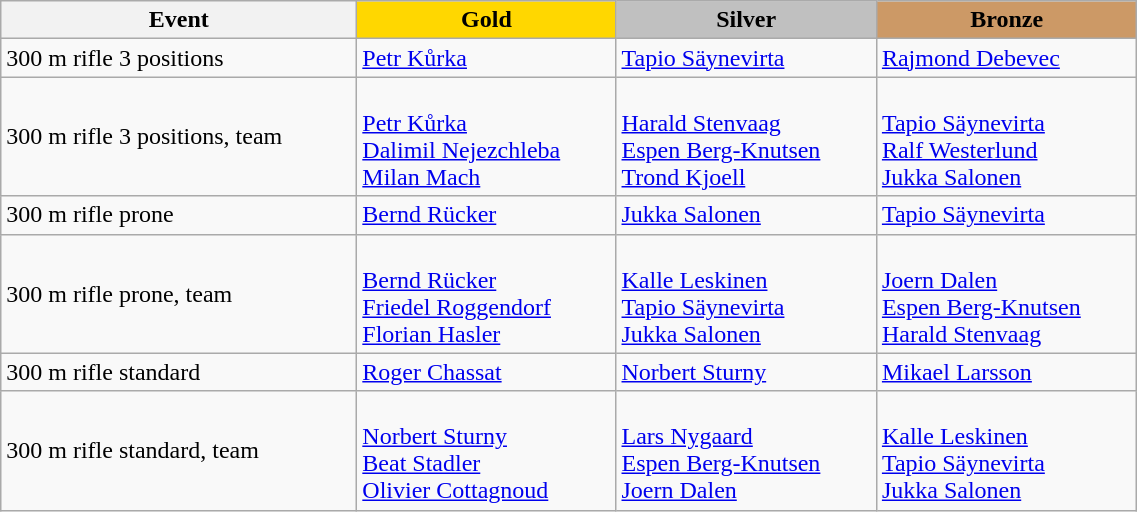<table class="wikitable" width=60% style="font-size:100%; text-align:left;">
<tr align=center>
<th>Event</th>
<td bgcolor=gold><strong>Gold</strong></td>
<td bgcolor=silver><strong>Silver</strong></td>
<td bgcolor=cc9966><strong>Bronze</strong></td>
</tr>
<tr>
<td>300 m rifle 3 positions</td>
<td> <a href='#'>Petr Kůrka</a></td>
<td> <a href='#'>Tapio Säynevirta</a></td>
<td> <a href='#'>Rajmond Debevec</a></td>
</tr>
<tr>
<td>300 m rifle 3 positions, team</td>
<td><br><a href='#'>Petr Kůrka</a><br><a href='#'>Dalimil Nejezchleba</a><br><a href='#'>Milan Mach</a></td>
<td><br><a href='#'>Harald Stenvaag</a><br><a href='#'>Espen Berg-Knutsen</a><br><a href='#'>Trond Kjoell</a></td>
<td><br><a href='#'>Tapio Säynevirta</a><br><a href='#'>Ralf Westerlund</a><br><a href='#'>Jukka Salonen</a></td>
</tr>
<tr>
<td>300 m rifle prone</td>
<td> <a href='#'>Bernd Rücker</a></td>
<td> <a href='#'>Jukka Salonen</a></td>
<td> <a href='#'>Tapio Säynevirta</a></td>
</tr>
<tr>
<td>300 m rifle prone, team</td>
<td><br><a href='#'>Bernd Rücker</a><br><a href='#'>Friedel Roggendorf</a><br><a href='#'>Florian Hasler</a></td>
<td><br><a href='#'>Kalle Leskinen</a><br><a href='#'>Tapio Säynevirta</a><br><a href='#'>Jukka Salonen</a></td>
<td><br><a href='#'>Joern Dalen</a><br><a href='#'>Espen Berg-Knutsen</a><br><a href='#'>Harald Stenvaag</a></td>
</tr>
<tr>
<td>300 m rifle standard</td>
<td> <a href='#'>Roger Chassat</a></td>
<td> <a href='#'>Norbert Sturny</a></td>
<td> <a href='#'>Mikael Larsson</a></td>
</tr>
<tr>
<td>300 m rifle standard, team</td>
<td><br><a href='#'>Norbert Sturny</a><br><a href='#'>Beat Stadler</a><br><a href='#'>Olivier Cottagnoud</a></td>
<td><br><a href='#'>Lars Nygaard</a><br><a href='#'>Espen Berg-Knutsen</a><br><a href='#'>Joern Dalen</a></td>
<td><br><a href='#'>Kalle Leskinen</a><br><a href='#'>Tapio Säynevirta</a><br><a href='#'>Jukka Salonen</a></td>
</tr>
</table>
